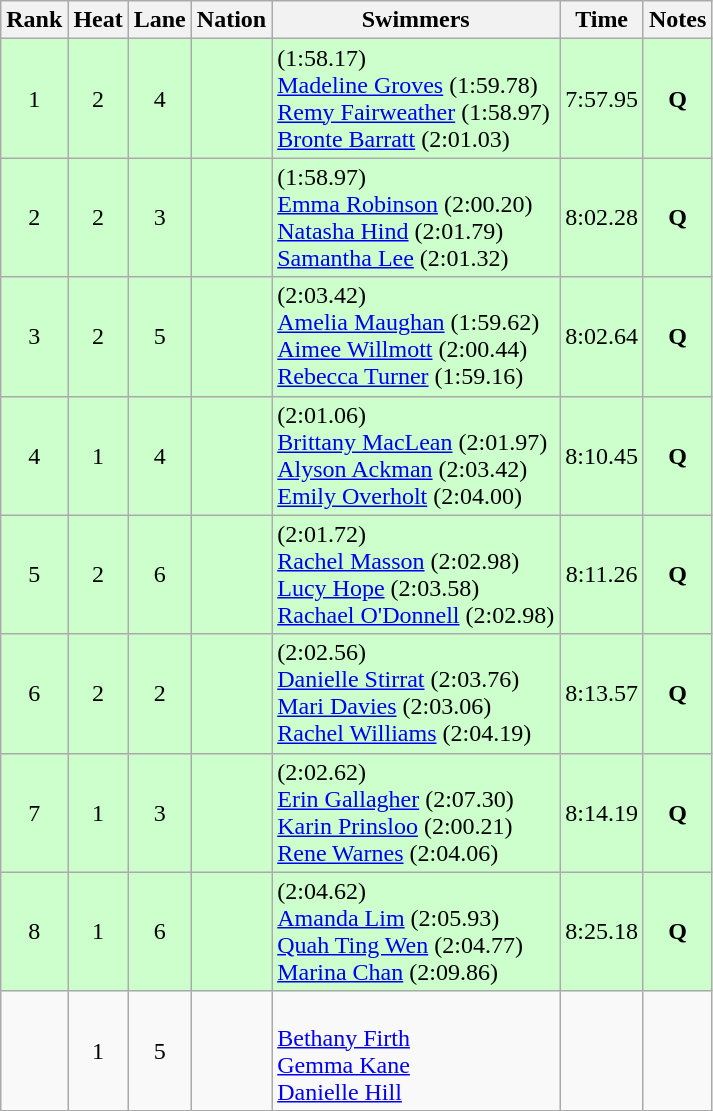<table class="wikitable sortable" style="text-align:center">
<tr>
<th>Rank</th>
<th>Heat</th>
<th>Lane</th>
<th>Nation</th>
<th>Swimmers</th>
<th>Time</th>
<th>Notes</th>
</tr>
<tr bgcolor=ccffcc>
<td>1</td>
<td>2</td>
<td>4</td>
<td align=left></td>
<td align=left> (1:58.17)<br><a href='#'>Madeline Groves</a> (1:59.78)<br><a href='#'>Remy Fairweather</a> (1:58.97)<br><a href='#'>Bronte Barratt</a> (2:01.03)</td>
<td>7:57.95</td>
<td><strong>Q</strong></td>
</tr>
<tr bgcolor=ccffcc>
<td>2</td>
<td>2</td>
<td>3</td>
<td align=left></td>
<td align=left> (1:58.97)<br><a href='#'>Emma Robinson</a> (2:00.20)<br><a href='#'>Natasha Hind</a> (2:01.79)<br><a href='#'>Samantha Lee</a> (2:01.32)</td>
<td>8:02.28</td>
<td><strong>Q</strong></td>
</tr>
<tr bgcolor=ccffcc>
<td>3</td>
<td>2</td>
<td>5</td>
<td align=left></td>
<td align=left> (2:03.42)<br><a href='#'>Amelia Maughan</a> (1:59.62)<br><a href='#'>Aimee Willmott</a> (2:00.44)<br><a href='#'>Rebecca Turner</a> (1:59.16)</td>
<td>8:02.64</td>
<td><strong>Q</strong></td>
</tr>
<tr bgcolor=ccffcc>
<td>4</td>
<td>1</td>
<td>4</td>
<td align=left></td>
<td align=left> (2:01.06)<br><a href='#'>Brittany MacLean</a> (2:01.97)<br><a href='#'>Alyson Ackman</a> (2:03.42)<br><a href='#'>Emily Overholt</a> (2:04.00)</td>
<td>8:10.45</td>
<td><strong>Q</strong></td>
</tr>
<tr bgcolor=ccffcc>
<td>5</td>
<td>2</td>
<td>6</td>
<td align=left></td>
<td align=left> (2:01.72)<br><a href='#'>Rachel Masson</a> (2:02.98)<br><a href='#'>Lucy Hope</a> (2:03.58)<br><a href='#'>Rachael O'Donnell</a> (2:02.98)</td>
<td>8:11.26</td>
<td><strong>Q</strong></td>
</tr>
<tr bgcolor=ccffcc>
<td>6</td>
<td>2</td>
<td>2</td>
<td align=left></td>
<td align=left> (2:02.56)<br><a href='#'>Danielle Stirrat</a> (2:03.76)<br><a href='#'>Mari Davies</a> (2:03.06)<br><a href='#'>Rachel Williams</a> (2:04.19)</td>
<td>8:13.57</td>
<td><strong>Q</strong></td>
</tr>
<tr bgcolor=ccffcc>
<td>7</td>
<td>1</td>
<td>3</td>
<td align=left></td>
<td align=left> (2:02.62)<br><a href='#'>Erin Gallagher</a> (2:07.30)<br><a href='#'>Karin Prinsloo</a> (2:00.21)<br><a href='#'>Rene Warnes</a> (2:04.06)</td>
<td>8:14.19</td>
<td><strong>Q</strong></td>
</tr>
<tr bgcolor=ccffcc>
<td>8</td>
<td>1</td>
<td>6</td>
<td align=left></td>
<td align=left> (2:04.62)<br><a href='#'>Amanda Lim</a> (2:05.93)<br><a href='#'>Quah Ting Wen</a> (2:04.77)<br><a href='#'>Marina Chan</a> (2:09.86)</td>
<td>8:25.18</td>
<td><strong>Q</strong></td>
</tr>
<tr>
<td></td>
<td>1</td>
<td>5</td>
<td align=left></td>
<td align=left><br><a href='#'>Bethany Firth</a><br><a href='#'>Gemma Kane</a><br><a href='#'>Danielle Hill</a></td>
<td></td>
<td></td>
</tr>
</table>
